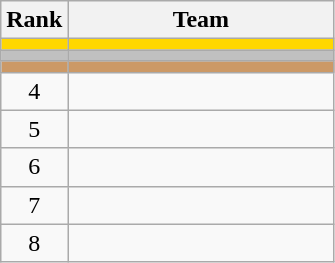<table class="wikitable">
<tr>
<th>Rank</th>
<th width=170>Team</th>
</tr>
<tr bgcolor=gold>
<td align=center></td>
<td></td>
</tr>
<tr bgcolor=silver>
<td align=center></td>
<td></td>
</tr>
<tr bgcolor=#cc9966>
<td align=center></td>
<td></td>
</tr>
<tr>
<td align=center>4</td>
<td></td>
</tr>
<tr>
<td align=center>5</td>
<td></td>
</tr>
<tr>
<td align=center>6</td>
<td></td>
</tr>
<tr>
<td align=center>7</td>
<td></td>
</tr>
<tr>
<td align=center>8</td>
<td></td>
</tr>
</table>
